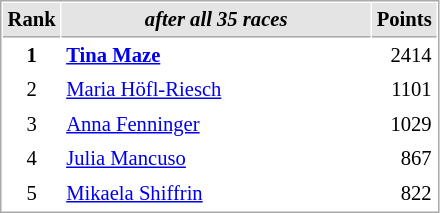<table cellspacing="1" cellpadding="3" style="border:1px solid #AAAAAA;font-size:86%">
<tr bgcolor="#E4E4E4">
<th style="border-bottom:1px solid #AAAAAA" width=10>Rank</th>
<th style="border-bottom:1px solid #AAAAAA" width=200><strong><em>after all 35 races</em></strong></th>
<th style="border-bottom:1px solid #AAAAAA" width=20>Points</th>
</tr>
<tr>
<td align="center"><strong>1</strong></td>
<td> <strong><a href='#'>Tina Maze</a> </strong></td>
<td align="right">2414</td>
</tr>
<tr>
<td align="center">2</td>
<td> <a href='#'>Maria Höfl-Riesch</a></td>
<td align="right">1101</td>
</tr>
<tr>
<td align="center">3</td>
<td> <a href='#'>Anna Fenninger</a></td>
<td align="right">1029</td>
</tr>
<tr>
<td align="center">4</td>
<td> <a href='#'>Julia Mancuso</a></td>
<td align="right">867</td>
</tr>
<tr>
<td align="center">5</td>
<td> <a href='#'>Mikaela Shiffrin</a></td>
<td align="right">822</td>
</tr>
</table>
